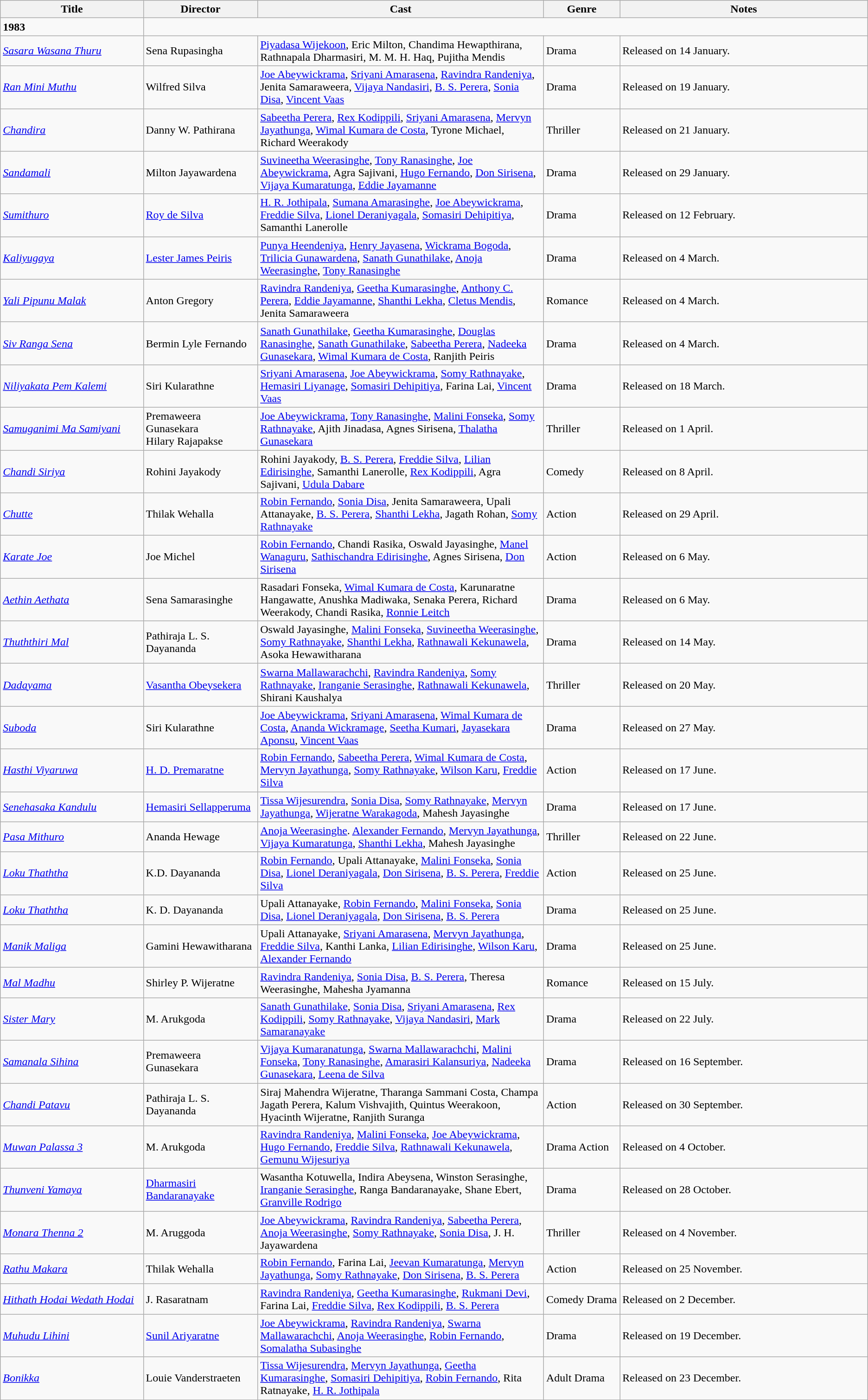<table class="wikitable">
<tr>
<th width=15%>Title</th>
<th width=12%>Director</th>
<th width=30%>Cast</th>
<th width=8%>Genre</th>
<th width=26%>Notes</th>
</tr>
<tr>
<td><strong>1983</strong></td>
</tr>
<tr>
<td><em><a href='#'>Sasara Wasana Thuru</a></em></td>
<td>Sena Rupasingha</td>
<td><a href='#'>Piyadasa Wijekoon</a>, Eric Milton, Chandima Hewapthirana, Rathnapala Dharmasiri, M. M. H. Haq, Pujitha Mendis</td>
<td>Drama</td>
<td>Released on 14 January.</td>
</tr>
<tr>
<td><em><a href='#'>Ran Mini Muthu</a></em></td>
<td>Wilfred Silva</td>
<td><a href='#'>Joe Abeywickrama</a>, <a href='#'>Sriyani Amarasena</a>, <a href='#'>Ravindra Randeniya</a>, Jenita Samaraweera, <a href='#'>Vijaya Nandasiri</a>, <a href='#'>B. S. Perera</a>, <a href='#'>Sonia Disa</a>, <a href='#'>Vincent Vaas</a></td>
<td>Drama</td>
<td>Released on 19 January.</td>
</tr>
<tr>
<td><em><a href='#'>Chandira</a></em></td>
<td>Danny W. Pathirana</td>
<td><a href='#'>Sabeetha Perera</a>, <a href='#'>Rex Kodippili</a>, <a href='#'>Sriyani Amarasena</a>, <a href='#'>Mervyn Jayathunga</a>, <a href='#'>Wimal Kumara de Costa</a>, Tyrone Michael, Richard Weerakody</td>
<td>Thriller</td>
<td>Released on 21 January.</td>
</tr>
<tr>
<td><em><a href='#'>Sandamali</a></em></td>
<td>Milton Jayawardena</td>
<td><a href='#'>Suvineetha Weerasinghe</a>, <a href='#'>Tony Ranasinghe</a>, <a href='#'>Joe Abeywickrama</a>, Agra Sajivani, <a href='#'>Hugo Fernando</a>, <a href='#'>Don Sirisena</a>, <a href='#'>Vijaya Kumaratunga</a>, <a href='#'>Eddie Jayamanne</a></td>
<td>Drama</td>
<td>Released on 29 January.</td>
</tr>
<tr>
<td><em><a href='#'>Sumithuro</a></em></td>
<td><a href='#'>Roy de Silva</a></td>
<td><a href='#'>H. R. Jothipala</a>, <a href='#'>Sumana Amarasinghe</a>, <a href='#'>Joe Abeywickrama</a>, <a href='#'>Freddie Silva</a>, <a href='#'>Lionel Deraniyagala</a>, <a href='#'>Somasiri Dehipitiya</a>, Samanthi Lanerolle</td>
<td>Drama</td>
<td>Released on 12 February.</td>
</tr>
<tr>
<td><em><a href='#'>Kaliyugaya</a></em></td>
<td><a href='#'>Lester James Peiris</a></td>
<td><a href='#'>Punya Heendeniya</a>, <a href='#'>Henry Jayasena</a>, <a href='#'>Wickrama Bogoda</a>, <a href='#'>Trilicia Gunawardena</a>, <a href='#'>Sanath Gunathilake</a>, <a href='#'>Anoja Weerasinghe</a>, <a href='#'>Tony Ranasinghe</a></td>
<td>Drama</td>
<td>Released on 4 March.</td>
</tr>
<tr>
<td><em><a href='#'>Yali Pipunu Malak</a></em></td>
<td>Anton Gregory</td>
<td><a href='#'>Ravindra Randeniya</a>, <a href='#'>Geetha Kumarasinghe</a>, <a href='#'>Anthony C. Perera</a>, <a href='#'>Eddie Jayamanne</a>, <a href='#'>Shanthi Lekha</a>, <a href='#'>Cletus Mendis</a>, Jenita Samaraweera</td>
<td>Romance</td>
<td>Released on 4 March.</td>
</tr>
<tr>
<td><em><a href='#'>Siv Ranga Sena</a></em></td>
<td>Bermin Lyle Fernando</td>
<td><a href='#'>Sanath Gunathilake</a>, <a href='#'>Geetha Kumarasinghe</a>, <a href='#'>Douglas Ranasinghe</a>, <a href='#'>Sanath Gunathilake</a>, <a href='#'>Sabeetha Perera</a>, <a href='#'>Nadeeka Gunasekara</a>, <a href='#'>Wimal Kumara de Costa</a>, Ranjith Peiris</td>
<td>Drama</td>
<td>Released on 4 March.</td>
</tr>
<tr>
<td><em><a href='#'>Niliyakata Pem Kalemi</a></em></td>
<td>Siri Kularathne</td>
<td><a href='#'>Sriyani Amarasena</a>, <a href='#'>Joe Abeywickrama</a>, <a href='#'>Somy Rathnayake</a>, <a href='#'>Hemasiri Liyanage</a>, <a href='#'>Somasiri Dehipitiya</a>, Farina Lai, <a href='#'>Vincent Vaas</a></td>
<td>Drama</td>
<td>Released on 18 March.</td>
</tr>
<tr>
<td><em><a href='#'>Samuganimi Ma Samiyani</a></em></td>
<td>Premaweera Gunasekara <br> Hilary Rajapakse</td>
<td><a href='#'>Joe Abeywickrama</a>, <a href='#'>Tony Ranasinghe</a>, <a href='#'>Malini Fonseka</a>, <a href='#'>Somy Rathnayake</a>, Ajith Jinadasa, Agnes Sirisena, <a href='#'>Thalatha Gunasekara</a></td>
<td>Thriller</td>
<td>Released on 1 April.</td>
</tr>
<tr>
<td><em><a href='#'>Chandi Siriya</a></em></td>
<td>Rohini Jayakody</td>
<td>Rohini Jayakody, <a href='#'>B. S. Perera</a>, <a href='#'>Freddie Silva</a>, <a href='#'>Lilian Edirisinghe</a>, Samanthi Lanerolle, <a href='#'>Rex Kodippili</a>, Agra Sajivani, <a href='#'>Udula Dabare</a></td>
<td>Comedy</td>
<td>Released on 8 April.</td>
</tr>
<tr>
<td><em><a href='#'>Chutte</a></em></td>
<td>Thilak Wehalla</td>
<td><a href='#'>Robin Fernando</a>, <a href='#'>Sonia Disa</a>, Jenita Samaraweera, Upali Attanayake, <a href='#'>B. S. Perera</a>, <a href='#'>Shanthi Lekha</a>, Jagath Rohan, <a href='#'>Somy Rathnayake</a></td>
<td>Action</td>
<td>Released on 29 April.</td>
</tr>
<tr>
<td><em><a href='#'>Karate Joe</a></em></td>
<td>Joe Michel</td>
<td><a href='#'>Robin Fernando</a>, Chandi Rasika, Oswald Jayasinghe, <a href='#'>Manel Wanaguru</a>, <a href='#'>Sathischandra Edirisinghe</a>, Agnes Sirisena, <a href='#'>Don Sirisena</a></td>
<td>Action</td>
<td>Released on 6 May.</td>
</tr>
<tr>
<td><em><a href='#'>Aethin Aethata</a></em></td>
<td>Sena Samarasinghe</td>
<td>Rasadari Fonseka, <a href='#'>Wimal Kumara de Costa</a>, Karunaratne Hangawatte, Anushka Madiwaka, Senaka Perera, Richard Weerakody, Chandi Rasika, <a href='#'>Ronnie Leitch</a></td>
<td>Drama</td>
<td>Released on 6 May.</td>
</tr>
<tr>
<td><em><a href='#'>Thuththiri Mal</a></em></td>
<td>Pathiraja L. S. Dayananda</td>
<td>Oswald Jayasinghe, <a href='#'>Malini Fonseka</a>, <a href='#'>Suvineetha Weerasinghe</a>, <a href='#'>Somy Rathnayake</a>, <a href='#'>Shanthi Lekha</a>, <a href='#'>Rathnawali Kekunawela</a>, Asoka Hewawitharana</td>
<td>Drama</td>
<td>Released on 14 May.</td>
</tr>
<tr>
<td><em><a href='#'>Dadayama</a></em></td>
<td><a href='#'>Vasantha Obeysekera</a></td>
<td><a href='#'>Swarna Mallawarachchi</a>, <a href='#'>Ravindra Randeniya</a>, <a href='#'>Somy Rathnayake</a>, <a href='#'>Iranganie Serasinghe</a>, <a href='#'>Rathnawali Kekunawela</a>, Shirani Kaushalya</td>
<td>Thriller</td>
<td>Released on 20 May.</td>
</tr>
<tr>
<td><em><a href='#'>Suboda</a></em></td>
<td>Siri Kularathne</td>
<td><a href='#'>Joe Abeywickrama</a>, <a href='#'>Sriyani Amarasena</a>, <a href='#'>Wimal Kumara de Costa</a>, <a href='#'>Ananda Wickramage</a>, <a href='#'>Seetha Kumari</a>, <a href='#'>Jayasekara Aponsu</a>, <a href='#'>Vincent Vaas</a></td>
<td>Drama</td>
<td>Released on 27 May.</td>
</tr>
<tr>
<td><em><a href='#'>Hasthi Viyaruwa</a></em></td>
<td><a href='#'>H. D. Premaratne</a></td>
<td><a href='#'>Robin Fernando</a>, <a href='#'>Sabeetha Perera</a>, <a href='#'>Wimal Kumara de Costa</a>, <a href='#'>Mervyn Jayathunga</a>, <a href='#'>Somy Rathnayake</a>, <a href='#'>Wilson Karu</a>, <a href='#'>Freddie Silva</a></td>
<td>Action</td>
<td>Released on 17 June.</td>
</tr>
<tr>
<td><em><a href='#'>Senehasaka Kandulu</a></em></td>
<td><a href='#'>Hemasiri Sellapperuma</a></td>
<td><a href='#'>Tissa Wijesurendra</a>, <a href='#'>Sonia Disa</a>, <a href='#'>Somy Rathnayake</a>, <a href='#'>Mervyn Jayathunga</a>, <a href='#'>Wijeratne Warakagoda</a>, Mahesh Jayasinghe</td>
<td>Drama</td>
<td>Released on 17 June.</td>
</tr>
<tr>
<td><em><a href='#'>Pasa Mithuro</a></em></td>
<td>Ananda Hewage</td>
<td><a href='#'>Anoja Weerasinghe</a>. <a href='#'>Alexander Fernando</a>, <a href='#'>Mervyn Jayathunga</a>, <a href='#'>Vijaya Kumaratunga</a>, <a href='#'>Shanthi Lekha</a>, Mahesh Jayasinghe</td>
<td>Thriller</td>
<td>Released on 22 June.</td>
</tr>
<tr>
<td><em><a href='#'>Loku Thaththa</a></em></td>
<td>K.D. Dayananda</td>
<td><a href='#'>Robin Fernando</a>, Upali Attanayake, <a href='#'>Malini Fonseka</a>, <a href='#'>Sonia Disa</a>, <a href='#'>Lionel Deraniyagala</a>, <a href='#'>Don Sirisena</a>, <a href='#'>B. S. Perera</a>, <a href='#'>Freddie Silva</a></td>
<td>Action</td>
<td>Released on 25 June.</td>
</tr>
<tr>
<td><em><a href='#'>Loku Thaththa</a></em></td>
<td>K. D. Dayananda</td>
<td>Upali Attanayake, <a href='#'>Robin Fernando</a>, <a href='#'>Malini Fonseka</a>, <a href='#'>Sonia Disa</a>, <a href='#'>Lionel Deraniyagala</a>, <a href='#'>Don Sirisena</a>, <a href='#'>B. S. Perera</a></td>
<td>Drama</td>
<td>Released on 25 June.</td>
</tr>
<tr>
<td><em><a href='#'>Manik Maliga</a></em></td>
<td>Gamini Hewawitharana</td>
<td>Upali Attanayake, <a href='#'>Sriyani Amarasena</a>, <a href='#'>Mervyn Jayathunga</a>, <a href='#'>Freddie Silva</a>, Kanthi Lanka, <a href='#'>Lilian Edirisinghe</a>, <a href='#'>Wilson Karu</a>, <a href='#'>Alexander Fernando</a></td>
<td>Drama</td>
<td>Released on 25 June.</td>
</tr>
<tr>
<td><em><a href='#'>Mal Madhu</a></em></td>
<td>Shirley P. Wijeratne</td>
<td><a href='#'>Ravindra Randeniya</a>, <a href='#'>Sonia Disa</a>, <a href='#'>B. S. Perera</a>, Theresa Weerasinghe, Mahesha Jyamanna</td>
<td>Romance</td>
<td>Released on 15 July.</td>
</tr>
<tr>
<td><em><a href='#'>Sister Mary</a></em></td>
<td>M. Arukgoda</td>
<td><a href='#'>Sanath Gunathilake</a>, <a href='#'>Sonia Disa</a>, <a href='#'>Sriyani Amarasena</a>, <a href='#'>Rex Kodippili</a>, <a href='#'>Somy Rathnayake</a>, <a href='#'>Vijaya Nandasiri</a>, <a href='#'>Mark Samaranayake</a></td>
<td>Drama</td>
<td>Released on 22 July.</td>
</tr>
<tr>
<td><em><a href='#'>Samanala Sihina</a></em></td>
<td>Premaweera Gunasekara</td>
<td><a href='#'>Vijaya Kumaranatunga</a>, <a href='#'>Swarna Mallawarachchi</a>, <a href='#'>Malini Fonseka</a>, <a href='#'>Tony Ranasinghe</a>, <a href='#'>Amarasiri Kalansuriya</a>, <a href='#'>Nadeeka Gunasekara</a>, <a href='#'>Leena de Silva</a></td>
<td>Drama</td>
<td>Released on 16 September.</td>
</tr>
<tr>
<td><em><a href='#'>Chandi Patavu</a></em></td>
<td>Pathiraja L. S. Dayananda</td>
<td>Siraj Mahendra Wijeratne, Tharanga Sammani Costa, Champa Jagath Perera, Kalum Vishvajith, Quintus Weerakoon, Hyacinth Wijeratne, Ranjith Suranga</td>
<td>Action</td>
<td>Released on 30 September.</td>
</tr>
<tr>
<td><em><a href='#'>Muwan Palassa 3</a></em></td>
<td>M. Arukgoda</td>
<td><a href='#'>Ravindra Randeniya</a>, <a href='#'>Malini Fonseka</a>, <a href='#'>Joe Abeywickrama</a>, <a href='#'>Hugo Fernando</a>, <a href='#'>Freddie Silva</a>, <a href='#'>Rathnawali Kekunawela</a>, <a href='#'>Gemunu Wijesuriya</a></td>
<td>Drama Action</td>
<td>Released on 4 October.</td>
</tr>
<tr>
<td><em><a href='#'>Thunveni Yamaya</a></em></td>
<td><a href='#'>Dharmasiri Bandaranayake</a></td>
<td>Wasantha Kotuwella, Indira Abeysena, Winston Serasinghe, <a href='#'>Iranganie Serasinghe</a>, Ranga Bandaranayake, Shane Ebert, <a href='#'>Granville Rodrigo</a></td>
<td>Drama</td>
<td>Released on 28 October.</td>
</tr>
<tr>
<td><em><a href='#'>Monara Thenna 2</a></em></td>
<td>M. Aruggoda</td>
<td><a href='#'>Joe Abeywickrama</a>, <a href='#'>Ravindra Randeniya</a>, <a href='#'>Sabeetha Perera</a>, <a href='#'>Anoja Weerasinghe</a>, <a href='#'>Somy Rathnayake</a>, <a href='#'>Sonia Disa</a>, J. H. Jayawardena</td>
<td>Thriller</td>
<td>Released on 4 November.</td>
</tr>
<tr>
<td><em><a href='#'>Rathu Makara</a></em></td>
<td>Thilak Wehalla</td>
<td><a href='#'>Robin Fernando</a>, Farina Lai, <a href='#'>Jeevan Kumaratunga</a>, <a href='#'>Mervyn Jayathunga</a>, <a href='#'>Somy Rathnayake</a>, <a href='#'>Don Sirisena</a>, <a href='#'>B. S. Perera</a></td>
<td>Action</td>
<td>Released on 25 November.</td>
</tr>
<tr>
<td><em><a href='#'>Hithath Hodai Wedath Hodai</a></em></td>
<td>J. Rasaratnam</td>
<td><a href='#'>Ravindra Randeniya</a>, <a href='#'>Geetha Kumarasinghe</a>, <a href='#'>Rukmani Devi</a>, Farina Lai, <a href='#'>Freddie Silva</a>, <a href='#'>Rex Kodippili</a>, <a href='#'>B. S. Perera</a></td>
<td>Comedy Drama</td>
<td>Released on 2 December.</td>
</tr>
<tr>
<td><em><a href='#'>Muhudu Lihini</a></em></td>
<td><a href='#'>Sunil Ariyaratne</a></td>
<td><a href='#'>Joe Abeywickrama</a>, <a href='#'>Ravindra Randeniya</a>, <a href='#'>Swarna Mallawarachchi</a>, <a href='#'>Anoja Weerasinghe</a>, <a href='#'>Robin Fernando</a>, <a href='#'>Somalatha Subasinghe</a></td>
<td>Drama</td>
<td>Released on 19 December.</td>
</tr>
<tr>
<td><em><a href='#'>Bonikka</a></em></td>
<td>Louie Vanderstraeten</td>
<td><a href='#'>Tissa Wijesurendra</a>, <a href='#'>Mervyn Jayathunga</a>, <a href='#'>Geetha Kumarasinghe</a>, <a href='#'>Somasiri Dehipitiya</a>, <a href='#'>Robin Fernando</a>, Rita Ratnayake, <a href='#'>H. R. Jothipala</a></td>
<td>Adult Drama</td>
<td>Released on 23 December.</td>
</tr>
</table>
